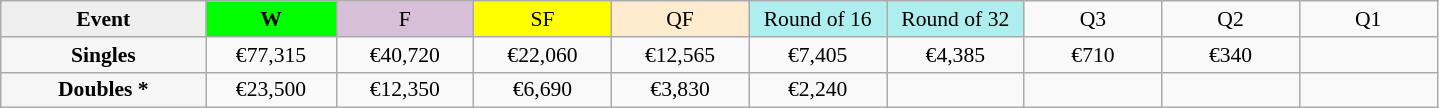<table class=wikitable style=font-size:90%;text-align:center>
<tr>
<td style="width:130px; background:#efefef;"><strong>Event</strong></td>
<td style="width:80px; background:lime;"><strong>W</strong></td>
<td style="width:85px; background:thistle;">F</td>
<td style="width:85px; background:#ff0;">SF</td>
<td style="width:85px; background:#ffebcd;">QF</td>
<td style="width:85px; background:#afeeee;">Round of 16</td>
<td style="width:85px; background:#afeeee;">Round of 32</td>
<td width=85>Q3</td>
<td width=85>Q2</td>
<td width=85>Q1</td>
</tr>
<tr>
<td style="background:#f6f6f6;"><strong>Singles</strong></td>
<td>€77,315</td>
<td>€40,720</td>
<td>€22,060</td>
<td>€12,565</td>
<td>€7,405</td>
<td>€4,385</td>
<td>€710</td>
<td>€340</td>
<td></td>
</tr>
<tr>
<td style="background:#f6f6f6;"><strong>Doubles *</strong></td>
<td>€23,500</td>
<td>€12,350</td>
<td>€6,690</td>
<td>€3,830</td>
<td>€2,240</td>
<td></td>
<td></td>
<td></td>
<td></td>
</tr>
</table>
